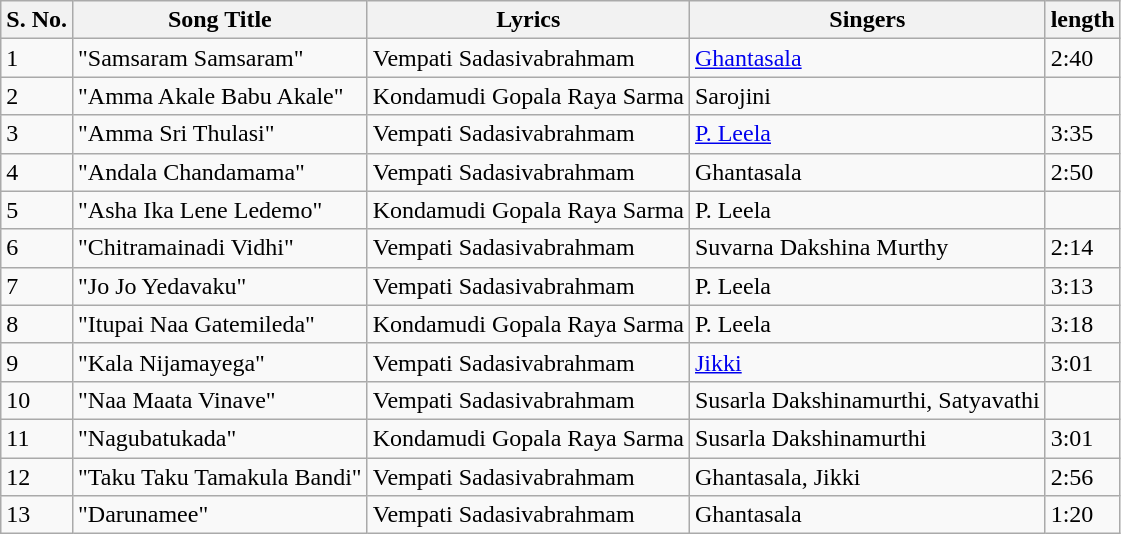<table class="wikitable">
<tr>
<th>S. No.</th>
<th>Song Title</th>
<th>Lyrics</th>
<th>Singers</th>
<th>length</th>
</tr>
<tr>
<td>1</td>
<td>"Samsaram Samsaram"</td>
<td>Vempati Sadasivabrahmam</td>
<td><a href='#'>Ghantasala</a></td>
<td>2:40</td>
</tr>
<tr>
<td>2</td>
<td>"Amma Akale Babu Akale"</td>
<td>Kondamudi Gopala Raya Sarma</td>
<td>Sarojini</td>
<td></td>
</tr>
<tr>
<td>3</td>
<td>"Amma Sri Thulasi"</td>
<td>Vempati Sadasivabrahmam</td>
<td><a href='#'>P. Leela</a></td>
<td>3:35</td>
</tr>
<tr>
<td>4</td>
<td>"Andala Chandamama"</td>
<td>Vempati Sadasivabrahmam</td>
<td>Ghantasala</td>
<td>2:50</td>
</tr>
<tr>
<td>5</td>
<td>"Asha Ika Lene Ledemo"</td>
<td>Kondamudi Gopala Raya Sarma</td>
<td>P. Leela</td>
<td></td>
</tr>
<tr>
<td>6</td>
<td>"Chitramainadi Vidhi"</td>
<td>Vempati Sadasivabrahmam</td>
<td>Suvarna Dakshina Murthy</td>
<td>2:14</td>
</tr>
<tr>
<td>7</td>
<td>"Jo Jo Yedavaku"</td>
<td>Vempati Sadasivabrahmam</td>
<td>P. Leela</td>
<td>3:13</td>
</tr>
<tr>
<td>8</td>
<td>"Itupai Naa Gatemileda"</td>
<td>Kondamudi Gopala Raya Sarma</td>
<td>P. Leela</td>
<td>3:18</td>
</tr>
<tr>
<td>9</td>
<td>"Kala Nijamayega"</td>
<td>Vempati Sadasivabrahmam</td>
<td><a href='#'>Jikki</a></td>
<td>3:01</td>
</tr>
<tr>
<td>10</td>
<td>"Naa Maata Vinave"</td>
<td>Vempati Sadasivabrahmam</td>
<td>Susarla Dakshinamurthi, Satyavathi</td>
<td></td>
</tr>
<tr>
<td>11</td>
<td>"Nagubatukada"</td>
<td>Kondamudi Gopala Raya Sarma</td>
<td>Susarla Dakshinamurthi</td>
<td>3:01</td>
</tr>
<tr>
<td>12</td>
<td>"Taku Taku Tamakula Bandi"</td>
<td>Vempati Sadasivabrahmam</td>
<td>Ghantasala, Jikki</td>
<td>2:56</td>
</tr>
<tr>
<td>13</td>
<td>"Darunamee"</td>
<td>Vempati Sadasivabrahmam</td>
<td>Ghantasala</td>
<td>1:20</td>
</tr>
</table>
